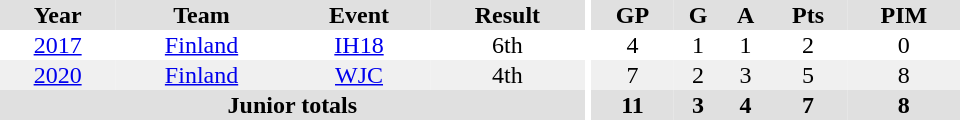<table border="0" cellpadding="1" cellspacing="0" ID="Table3" style="text-align:center; width:40em">
<tr bgcolor="#e0e0e0">
<th>Year</th>
<th>Team</th>
<th>Event</th>
<th>Result</th>
<th rowspan="99" bgcolor="#ffffff"></th>
<th>GP</th>
<th>G</th>
<th>A</th>
<th>Pts</th>
<th>PIM</th>
</tr>
<tr>
<td><a href='#'>2017</a></td>
<td><a href='#'>Finland</a></td>
<td><a href='#'>IH18</a></td>
<td>6th</td>
<td>4</td>
<td>1</td>
<td>1</td>
<td>2</td>
<td>0</td>
</tr>
<tr bgcolor="#f0f0f0">
<td><a href='#'>2020</a></td>
<td><a href='#'>Finland</a></td>
<td><a href='#'>WJC</a></td>
<td>4th</td>
<td>7</td>
<td>2</td>
<td>3</td>
<td>5</td>
<td>8</td>
</tr>
<tr bgcolor="#e0e0e0">
<th colspan="4">Junior totals</th>
<th>11</th>
<th>3</th>
<th>4</th>
<th>7</th>
<th>8</th>
</tr>
</table>
